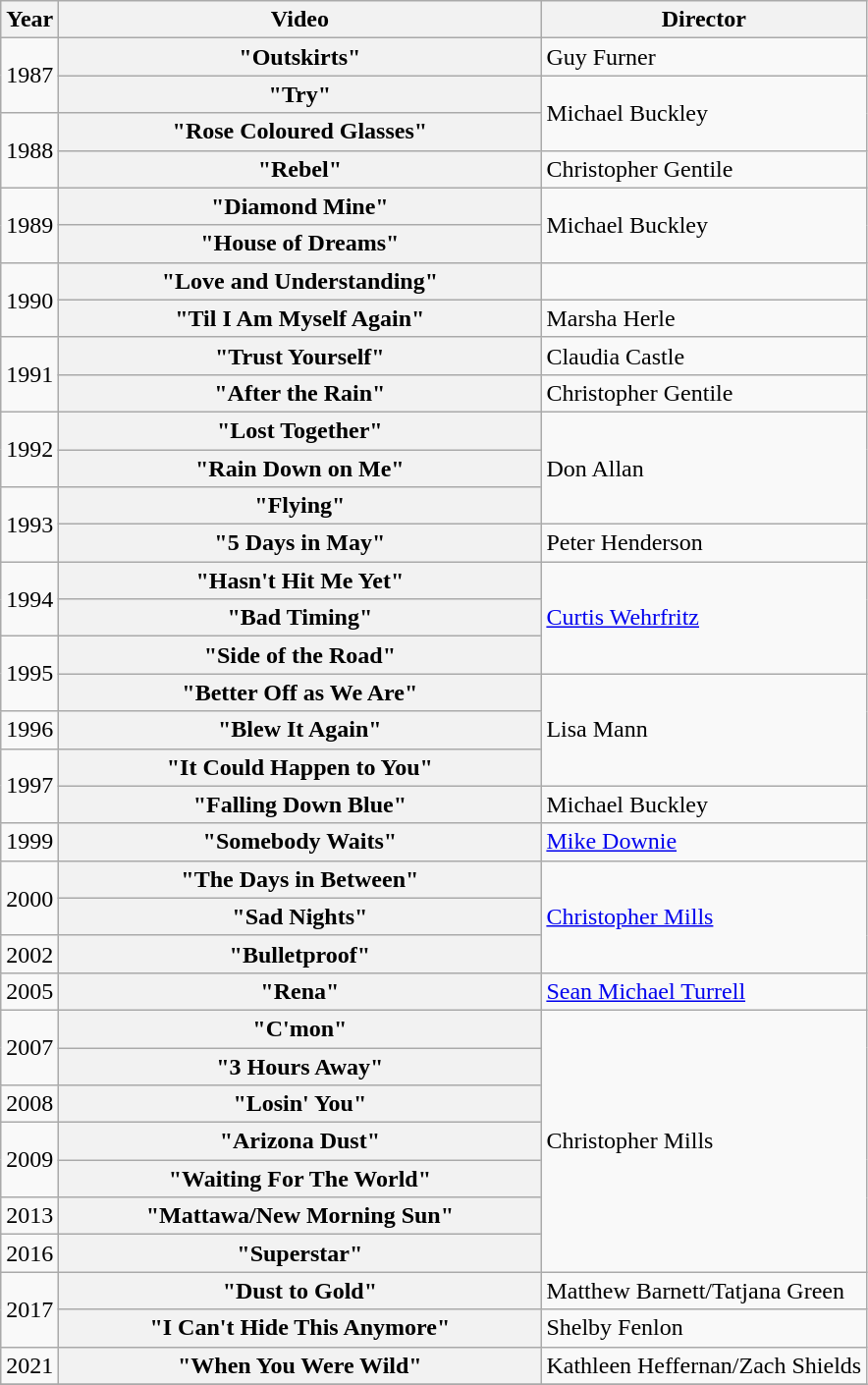<table class="wikitable plainrowheaders">
<tr>
<th>Year</th>
<th style="width:20em;">Video</th>
<th>Director</th>
</tr>
<tr>
<td rowspan="2">1987</td>
<th scope="row">"Outskirts"</th>
<td>Guy Furner</td>
</tr>
<tr>
<th scope="row">"Try"</th>
<td rowspan="2">Michael Buckley</td>
</tr>
<tr>
<td rowspan="2">1988</td>
<th scope="row">"Rose Coloured Glasses"</th>
</tr>
<tr>
<th scope="row">"Rebel"</th>
<td>Christopher Gentile</td>
</tr>
<tr>
<td rowspan="2">1989</td>
<th scope="row">"Diamond Mine"</th>
<td rowspan="2">Michael Buckley</td>
</tr>
<tr>
<th scope="row">"House of Dreams"</th>
</tr>
<tr>
<td rowspan="2">1990</td>
<th scope="row">"Love and Understanding"</th>
<td></td>
</tr>
<tr>
<th scope="row">"Til I Am Myself Again"</th>
<td>Marsha Herle</td>
</tr>
<tr>
<td rowspan="2">1991</td>
<th scope="row">"Trust Yourself"</th>
<td>Claudia Castle</td>
</tr>
<tr>
<th scope="row">"After the Rain"</th>
<td>Christopher Gentile</td>
</tr>
<tr>
<td rowspan="2">1992</td>
<th scope="row">"Lost Together"</th>
<td rowspan="3">Don Allan</td>
</tr>
<tr>
<th scope="row">"Rain Down on Me"</th>
</tr>
<tr>
<td rowspan="2">1993</td>
<th scope="row">"Flying"</th>
</tr>
<tr>
<th scope="row">"5 Days in May"</th>
<td>Peter Henderson</td>
</tr>
<tr>
<td rowspan="2">1994</td>
<th scope="row">"Hasn't Hit Me Yet"</th>
<td rowspan="3"><a href='#'>Curtis Wehrfritz</a></td>
</tr>
<tr>
<th scope="row">"Bad Timing"</th>
</tr>
<tr>
<td rowspan="2">1995</td>
<th scope="row">"Side of the Road"</th>
</tr>
<tr>
<th scope="row">"Better Off as We Are"</th>
<td rowspan="3">Lisa Mann</td>
</tr>
<tr>
<td>1996</td>
<th scope="row">"Blew It Again"</th>
</tr>
<tr>
<td rowspan="2">1997</td>
<th scope="row">"It Could Happen to You"</th>
</tr>
<tr>
<th scope="row">"Falling Down Blue"</th>
<td>Michael Buckley</td>
</tr>
<tr>
<td>1999</td>
<th scope="row">"Somebody Waits"</th>
<td><a href='#'>Mike Downie</a></td>
</tr>
<tr>
<td rowspan="2">2000</td>
<th scope="row">"The Days in Between"</th>
<td rowspan="3"><a href='#'>Christopher Mills</a></td>
</tr>
<tr>
<th scope="row">"Sad Nights"</th>
</tr>
<tr>
<td>2002</td>
<th scope="row">"Bulletproof"</th>
</tr>
<tr>
<td>2005</td>
<th scope="row">"Rena"</th>
<td><a href='#'>Sean Michael Turrell</a></td>
</tr>
<tr>
<td rowspan="2">2007</td>
<th scope="row">"C'mon"</th>
<td rowspan="7">Christopher Mills</td>
</tr>
<tr>
<th scope="row">"3 Hours Away"</th>
</tr>
<tr>
<td>2008</td>
<th scope="row">"Losin' You"</th>
</tr>
<tr>
<td rowspan="2">2009</td>
<th scope="row">"Arizona Dust"</th>
</tr>
<tr>
<th scope="row">"Waiting For The World"</th>
</tr>
<tr>
<td>2013</td>
<th scope="row">"Mattawa/New Morning Sun"</th>
</tr>
<tr>
<td>2016</td>
<th scope="row">"Superstar"</th>
</tr>
<tr>
<td rowspan="2">2017</td>
<th scope="row">"Dust to Gold"</th>
<td>Matthew Barnett/Tatjana Green</td>
</tr>
<tr>
<th scope="row">"I Can't Hide This Anymore"</th>
<td>Shelby Fenlon</td>
</tr>
<tr>
<td>2021</td>
<th scope="row">"When You Were Wild"</th>
<td>Kathleen Heffernan/Zach Shields</td>
</tr>
<tr>
</tr>
</table>
